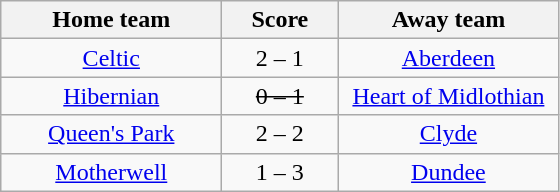<table class="wikitable" style="text-align: center">
<tr>
<th width=140>Home team</th>
<th width=70>Score</th>
<th width=140>Away team</th>
</tr>
<tr>
<td><a href='#'>Celtic</a></td>
<td>2 – 1</td>
<td><a href='#'>Aberdeen</a></td>
</tr>
<tr>
<td><a href='#'>Hibernian</a></td>
<td><s>0 – 1</s></td>
<td><a href='#'>Heart of Midlothian</a></td>
</tr>
<tr>
<td><a href='#'>Queen's Park</a></td>
<td>2 – 2</td>
<td><a href='#'>Clyde</a></td>
</tr>
<tr>
<td><a href='#'>Motherwell</a></td>
<td>1 – 3</td>
<td><a href='#'>Dundee</a></td>
</tr>
</table>
